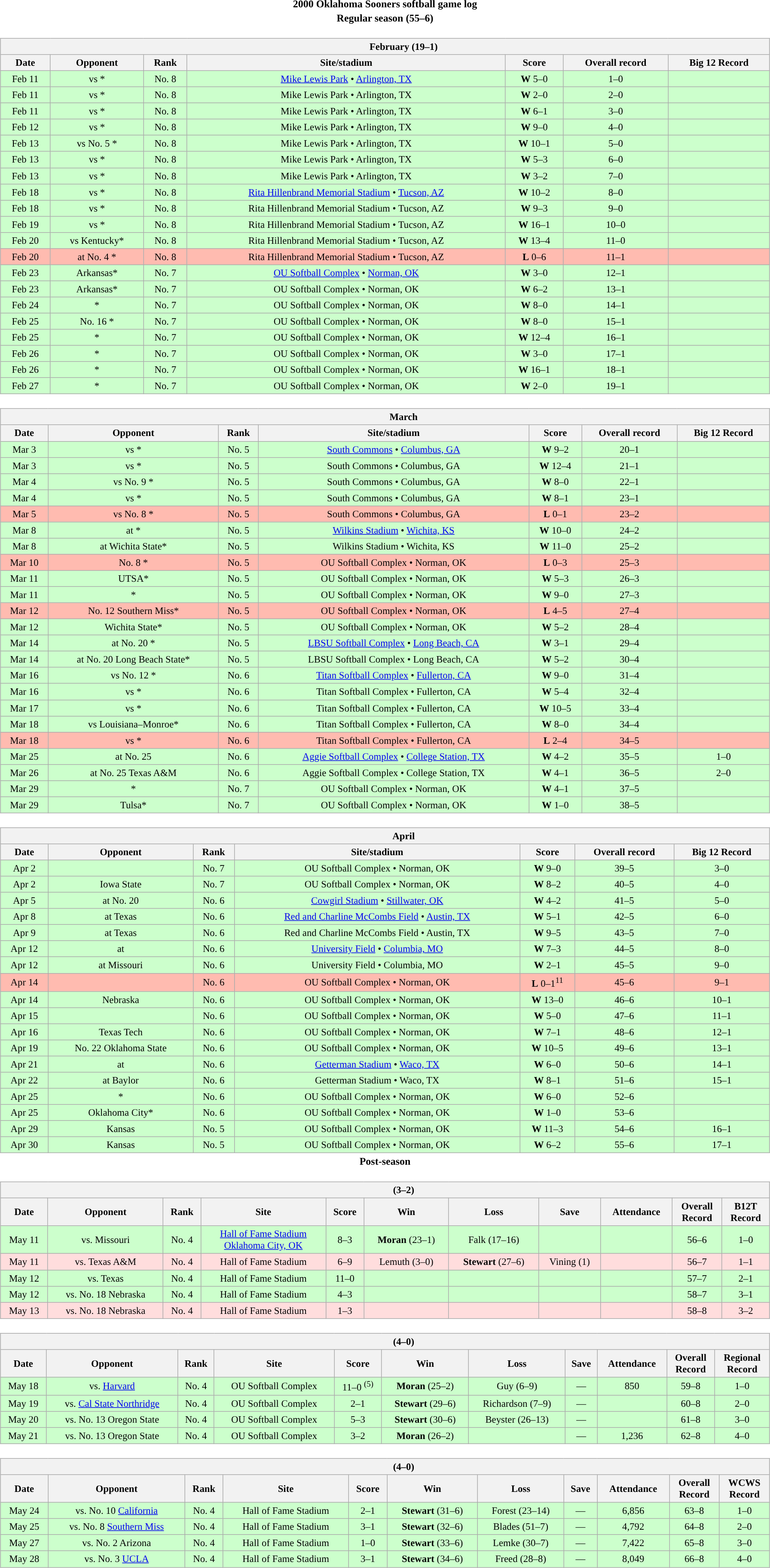<table class="toccolours" width=95% style="margin:1.5em auto; text-align:center;">
<tr>
<th colspan=2>2000 Oklahoma Sooners softball game log</th>
</tr>
<tr>
<th colspan=2>Regular season (55–6)</th>
</tr>
<tr valign="top">
<td><br><table class="wikitable collapsible collapsed" style="margin:auto; font-size:95%; width:100%">
<tr>
<th colspan=11 style="padding-left:4em;">February (19–1)</th>
</tr>
<tr>
<th>Date</th>
<th>Opponent</th>
<th>Rank</th>
<th>Site/stadium</th>
<th>Score</th>
<th>Overall record</th>
<th>Big 12 Record</th>
</tr>
<tr bgcolor=ccffcc>
<td>Feb 11</td>
<td>vs *</td>
<td>No. 8</td>
<td><a href='#'>Mike Lewis Park</a> • <a href='#'>Arlington, TX</a></td>
<td><strong>W</strong> 5–0</td>
<td>1–0</td>
<td></td>
</tr>
<tr bgcolor=ccffcc>
<td>Feb 11</td>
<td>vs *</td>
<td>No. 8</td>
<td>Mike Lewis Park • Arlington, TX</td>
<td><strong>W</strong> 2–0</td>
<td>2–0</td>
<td></td>
</tr>
<tr bgcolor=ccffcc>
<td>Feb 11</td>
<td>vs *</td>
<td>No. 8</td>
<td>Mike Lewis Park • Arlington, TX</td>
<td><strong>W</strong> 6–1</td>
<td>3–0</td>
<td></td>
</tr>
<tr bgcolor=ccffcc>
<td>Feb 12</td>
<td>vs *</td>
<td>No. 8</td>
<td>Mike Lewis Park • Arlington, TX</td>
<td><strong>W</strong> 9–0</td>
<td>4–0</td>
<td></td>
</tr>
<tr bgcolor=ccffcc>
<td>Feb 13</td>
<td>vs No. 5 *</td>
<td>No. 8</td>
<td>Mike Lewis Park • Arlington, TX</td>
<td><strong>W</strong> 10–1</td>
<td>5–0</td>
<td></td>
</tr>
<tr bgcolor=ccffcc>
<td>Feb 13</td>
<td>vs *</td>
<td>No. 8</td>
<td>Mike Lewis Park • Arlington, TX</td>
<td><strong>W</strong> 5–3</td>
<td>6–0</td>
<td></td>
</tr>
<tr bgcolor=ccffcc>
<td>Feb 13</td>
<td>vs *</td>
<td>No. 8</td>
<td>Mike Lewis Park • Arlington, TX</td>
<td><strong>W</strong> 3–2</td>
<td>7–0</td>
<td></td>
</tr>
<tr bgcolor=ccffcc>
<td>Feb 18</td>
<td>vs *</td>
<td>No. 8</td>
<td><a href='#'>Rita Hillenbrand Memorial Stadium</a> • <a href='#'>Tucson, AZ</a></td>
<td><strong>W</strong> 10–2</td>
<td>8–0</td>
<td></td>
</tr>
<tr bgcolor=ccffcc>
<td>Feb 18</td>
<td>vs *</td>
<td>No. 8</td>
<td>Rita Hillenbrand Memorial Stadium • Tucson, AZ</td>
<td><strong>W</strong> 9–3</td>
<td>9–0</td>
<td></td>
</tr>
<tr bgcolor=ccffcc>
<td>Feb 19</td>
<td>vs *</td>
<td>No. 8</td>
<td>Rita Hillenbrand Memorial Stadium • Tucson, AZ</td>
<td><strong>W</strong> 16–1</td>
<td>10–0</td>
<td></td>
</tr>
<tr bgcolor=ccffcc>
<td>Feb 20</td>
<td>vs Kentucky*</td>
<td>No. 8</td>
<td>Rita Hillenbrand Memorial Stadium • Tucson, AZ</td>
<td><strong>W</strong> 13–4</td>
<td>11–0</td>
<td></td>
</tr>
<tr bgcolor=ffbbb>
<td>Feb 20</td>
<td>at No. 4 *</td>
<td>No. 8</td>
<td>Rita Hillenbrand Memorial Stadium • Tucson, AZ</td>
<td><strong>L</strong> 0–6</td>
<td>11–1</td>
<td></td>
</tr>
<tr bgcolor=ccffcc>
<td>Feb 23</td>
<td>Arkansas*</td>
<td>No. 7</td>
<td><a href='#'>OU Softball Complex</a> • <a href='#'>Norman, OK</a></td>
<td><strong>W</strong> 3–0</td>
<td>12–1</td>
<td></td>
</tr>
<tr bgcolor=ccffcc>
<td>Feb 23</td>
<td>Arkansas*</td>
<td>No. 7</td>
<td>OU Softball Complex • Norman, OK</td>
<td><strong>W</strong> 6–2</td>
<td>13–1</td>
<td></td>
</tr>
<tr bgcolor=ccffcc>
<td>Feb 24</td>
<td>*</td>
<td>No. 7</td>
<td>OU Softball Complex • Norman, OK</td>
<td><strong>W</strong> 8–0</td>
<td>14–1</td>
<td></td>
</tr>
<tr bgcolor=ccffcc>
<td>Feb 25</td>
<td>No. 16 *</td>
<td>No. 7</td>
<td>OU Softball Complex • Norman, OK</td>
<td><strong>W</strong> 8–0</td>
<td>15–1</td>
<td></td>
</tr>
<tr bgcolor=ccffcc>
<td>Feb 25</td>
<td>*</td>
<td>No. 7</td>
<td>OU Softball Complex • Norman, OK</td>
<td><strong>W</strong> 12–4</td>
<td>16–1</td>
<td></td>
</tr>
<tr bgcolor=ccffcc>
<td>Feb 26</td>
<td>*</td>
<td>No. 7</td>
<td>OU Softball Complex • Norman, OK</td>
<td><strong>W</strong> 3–0</td>
<td>17–1</td>
<td></td>
</tr>
<tr bgcolor=ccffcc>
<td>Feb 26</td>
<td>*</td>
<td>No. 7</td>
<td>OU Softball Complex • Norman, OK</td>
<td><strong>W</strong> 16–1</td>
<td>18–1</td>
<td></td>
</tr>
<tr bgcolor=ccffcc>
<td>Feb 27</td>
<td>*</td>
<td>No. 7</td>
<td>OU Softball Complex • Norman, OK</td>
<td><strong>W</strong> 2–0</td>
<td>19–1</td>
<td></td>
</tr>
</table>
</td>
</tr>
<tr>
<td><br><table class="wikitable collapsible collapsed" style="margin:auto; font-size:95%; width:100%">
<tr>
<th colspan=10 style="padding-left:4em;">March</th>
</tr>
<tr>
<th>Date</th>
<th>Opponent</th>
<th>Rank</th>
<th>Site/stadium</th>
<th>Score</th>
<th>Overall record</th>
<th>Big 12 Record</th>
</tr>
<tr bgcolor=ccffcc>
<td>Mar 3</td>
<td>vs *</td>
<td>No. 5</td>
<td><a href='#'>South Commons</a> • <a href='#'>Columbus, GA</a></td>
<td><strong>W</strong> 9–2</td>
<td>20–1</td>
<td></td>
</tr>
<tr bgcolor=ccffcc>
<td>Mar 3</td>
<td>vs *</td>
<td>No. 5</td>
<td>South Commons • Columbus, GA</td>
<td><strong>W</strong> 12–4</td>
<td>21–1</td>
<td></td>
</tr>
<tr bgcolor=ccffcc>
<td>Mar 4</td>
<td>vs No. 9 *</td>
<td>No. 5</td>
<td>South Commons • Columbus, GA</td>
<td><strong>W</strong> 8–0</td>
<td>22–1</td>
<td></td>
</tr>
<tr bgcolor=ccffcc>
<td>Mar 4</td>
<td>vs *</td>
<td>No. 5</td>
<td>South Commons • Columbus, GA</td>
<td><strong>W</strong> 8–1</td>
<td>23–1</td>
<td></td>
</tr>
<tr bgcolor=ffbbb>
<td>Mar 5</td>
<td>vs No. 8 *</td>
<td>No. 5</td>
<td>South Commons • Columbus, GA</td>
<td><strong>L</strong> 0–1</td>
<td>23–2</td>
<td></td>
</tr>
<tr bgcolor=ccffcc>
<td>Mar 8</td>
<td>at *</td>
<td>No. 5</td>
<td><a href='#'>Wilkins Stadium</a> • <a href='#'>Wichita, KS</a></td>
<td><strong>W</strong> 10–0</td>
<td>24–2</td>
<td></td>
</tr>
<tr bgcolor=ccffcc>
<td>Mar 8</td>
<td>at Wichita State*</td>
<td>No. 5</td>
<td>Wilkins Stadium • Wichita, KS</td>
<td><strong>W</strong> 11–0</td>
<td>25–2</td>
<td></td>
</tr>
<tr bgcolor=ffbbb>
<td>Mar 10</td>
<td>No. 8 *</td>
<td>No. 5</td>
<td>OU Softball Complex • Norman, OK</td>
<td><strong>L</strong> 0–3</td>
<td>25–3</td>
<td></td>
</tr>
<tr bgcolor=ccffcc>
<td>Mar 11</td>
<td>UTSA*</td>
<td>No. 5</td>
<td>OU Softball Complex • Norman, OK</td>
<td><strong>W</strong> 5–3</td>
<td>26–3</td>
<td></td>
</tr>
<tr bgcolor=ccffcc>
<td>Mar 11</td>
<td>*</td>
<td>No. 5</td>
<td>OU Softball Complex • Norman, OK</td>
<td><strong>W</strong> 9–0</td>
<td>27–3</td>
<td></td>
</tr>
<tr bgcolor=ffbbb>
<td>Mar 12</td>
<td>No. 12 Southern Miss*</td>
<td>No. 5</td>
<td>OU Softball Complex • Norman, OK</td>
<td><strong>L</strong> 4–5</td>
<td>27–4</td>
<td></td>
</tr>
<tr bgcolor=ccffcc>
<td>Mar 12</td>
<td>Wichita State*</td>
<td>No. 5</td>
<td>OU Softball Complex • Norman, OK</td>
<td><strong>W</strong> 5–2</td>
<td>28–4</td>
<td></td>
</tr>
<tr bgcolor=ccffcc>
<td>Mar 14</td>
<td>at No. 20 *</td>
<td>No. 5</td>
<td><a href='#'>LBSU Softball Complex</a> • <a href='#'>Long Beach, CA</a></td>
<td><strong>W</strong> 3–1</td>
<td>29–4</td>
<td></td>
</tr>
<tr bgcolor=ccffcc>
<td>Mar 14</td>
<td>at No. 20 Long Beach State*</td>
<td>No. 5</td>
<td>LBSU Softball Complex • Long Beach, CA</td>
<td><strong>W</strong> 5–2</td>
<td>30–4</td>
<td></td>
</tr>
<tr bgcolor=ccffcc>
<td>Mar 16</td>
<td>vs No. 12 *</td>
<td>No. 6</td>
<td><a href='#'>Titan Softball Complex</a> • <a href='#'>Fullerton, CA</a></td>
<td><strong>W</strong> 9–0</td>
<td>31–4</td>
<td></td>
</tr>
<tr bgcolor=ccffcc>
<td>Mar 16</td>
<td>vs *</td>
<td>No. 6</td>
<td>Titan Softball Complex • Fullerton, CA</td>
<td><strong>W</strong> 5–4</td>
<td>32–4</td>
<td></td>
</tr>
<tr bgcolor=ccffcc>
<td>Mar 17</td>
<td>vs *</td>
<td>No. 6</td>
<td>Titan Softball Complex • Fullerton, CA</td>
<td><strong>W</strong> 10–5</td>
<td>33–4</td>
<td></td>
</tr>
<tr bgcolor=ccffcc>
<td>Mar 18</td>
<td>vs Louisiana–Monroe*</td>
<td>No. 6</td>
<td>Titan Softball Complex • Fullerton, CA</td>
<td><strong>W</strong> 8–0</td>
<td>34–4</td>
<td></td>
</tr>
<tr bgcolor=ffbbb>
<td>Mar 18</td>
<td>vs *</td>
<td>No. 6</td>
<td>Titan Softball Complex • Fullerton, CA</td>
<td><strong>L</strong> 2–4</td>
<td>34–5</td>
<td></td>
</tr>
<tr bgcolor=ccffcc>
<td>Mar 25</td>
<td>at No. 25 </td>
<td>No. 6</td>
<td><a href='#'>Aggie Softball Complex</a> • <a href='#'>College Station, TX</a></td>
<td><strong>W</strong> 4–2</td>
<td>35–5</td>
<td>1–0</td>
</tr>
<tr bgcolor=ccffcc>
<td>Mar 26</td>
<td>at No. 25 Texas A&M</td>
<td>No. 6</td>
<td>Aggie Softball Complex • College Station, TX</td>
<td><strong>W</strong> 4–1</td>
<td>36–5</td>
<td>2–0</td>
</tr>
<tr bgcolor=ccffcc>
<td>Mar 29</td>
<td>*</td>
<td>No. 7</td>
<td>OU Softball Complex • Norman, OK</td>
<td><strong>W</strong> 4–1</td>
<td>37–5</td>
<td></td>
</tr>
<tr bgcolor=ccffcc>
<td>Mar 29</td>
<td>Tulsa*</td>
<td>No. 7</td>
<td>OU Softball Complex • Norman, OK</td>
<td><strong>W</strong> 1–0</td>
<td>38–5</td>
<td></td>
</tr>
</table>
</td>
</tr>
<tr>
<td><br><table class="wikitable collapsible collapsed" style="margin:auto; font-size:95%; width:100%">
<tr>
<th colspan=10 style="padding-left:4em;">April</th>
</tr>
<tr>
<th>Date</th>
<th>Opponent</th>
<th>Rank</th>
<th>Site/stadium</th>
<th>Score</th>
<th>Overall record</th>
<th>Big 12 Record</th>
</tr>
<tr bgcolor=ccffcc>
<td>Apr 2</td>
<td></td>
<td>No. 7</td>
<td>OU Softball Complex • Norman, OK</td>
<td><strong>W</strong> 9–0</td>
<td>39–5</td>
<td>3–0</td>
</tr>
<tr bgcolor=ccffcc>
<td>Apr 2</td>
<td>Iowa State</td>
<td>No. 7</td>
<td>OU Softball Complex • Norman, OK</td>
<td><strong>W</strong> 8–2</td>
<td>40–5</td>
<td>4–0</td>
</tr>
<tr bgcolor=ccffcc>
<td>Apr 5</td>
<td>at No. 20 </td>
<td>No. 6</td>
<td><a href='#'>Cowgirl Stadium</a> • <a href='#'>Stillwater, OK</a></td>
<td><strong>W</strong> 4–2</td>
<td>41–5</td>
<td>5–0</td>
</tr>
<tr bgcolor=ccffcc>
<td>Apr 8</td>
<td>at Texas</td>
<td>No. 6</td>
<td><a href='#'>Red and Charline McCombs Field</a> • <a href='#'>Austin, TX</a></td>
<td><strong>W</strong> 5–1</td>
<td>42–5</td>
<td>6–0</td>
</tr>
<tr bgcolor=ccffcc>
<td>Apr 9</td>
<td>at Texas</td>
<td>No. 6</td>
<td>Red and Charline McCombs Field • Austin, TX</td>
<td><strong>W</strong> 9–5</td>
<td>43–5</td>
<td>7–0</td>
</tr>
<tr bgcolor=ccffcc>
<td>Apr 12</td>
<td>at </td>
<td>No. 6</td>
<td><a href='#'>University Field</a> • <a href='#'>Columbia, MO</a></td>
<td><strong>W</strong> 7–3</td>
<td>44–5</td>
<td>8–0</td>
</tr>
<tr bgcolor=ccffcc>
<td>Apr 12</td>
<td>at Missouri</td>
<td>No. 6</td>
<td>University Field • Columbia, MO</td>
<td><strong>W</strong> 2–1</td>
<td>45–5</td>
<td>9–0</td>
</tr>
<tr bgcolor=ffbbb>
<td>Apr 14</td>
<td></td>
<td>No. 6</td>
<td>OU Softball Complex • Norman, OK</td>
<td><strong>L</strong> 0–1<sup>11</sup></td>
<td>45–6</td>
<td>9–1</td>
</tr>
<tr bgcolor=ccffcc>
<td>Apr 14</td>
<td>Nebraska</td>
<td>No. 6</td>
<td>OU Softball Complex • Norman, OK</td>
<td><strong>W</strong> 13–0</td>
<td>46–6</td>
<td>10–1</td>
</tr>
<tr bgcolor=ccffcc>
<td>Apr 15</td>
<td></td>
<td>No. 6</td>
<td>OU Softball Complex • Norman, OK</td>
<td><strong>W</strong> 5–0</td>
<td>47–6</td>
<td>11–1</td>
</tr>
<tr bgcolor=ccffcc>
<td>Apr 16</td>
<td>Texas Tech</td>
<td>No. 6</td>
<td>OU Softball Complex • Norman, OK</td>
<td><strong>W</strong> 7–1</td>
<td>48–6</td>
<td>12–1</td>
</tr>
<tr bgcolor=ccffcc>
<td>Apr 19</td>
<td>No. 22 Oklahoma State</td>
<td>No. 6</td>
<td>OU Softball Complex • Norman, OK</td>
<td><strong>W</strong> 10–5</td>
<td>49–6</td>
<td>13–1</td>
</tr>
<tr bgcolor=ccffcc>
<td>Apr 21</td>
<td>at </td>
<td>No. 6</td>
<td><a href='#'>Getterman Stadium</a> • <a href='#'>Waco, TX</a></td>
<td><strong>W</strong> 6–0</td>
<td>50–6</td>
<td>14–1</td>
</tr>
<tr bgcolor=ccffcc>
<td>Apr 22</td>
<td>at Baylor</td>
<td>No. 6</td>
<td>Getterman Stadium • Waco, TX</td>
<td><strong>W</strong> 8–1</td>
<td>51–6</td>
<td>15–1</td>
</tr>
<tr bgcolor=ccffcc>
<td>Apr 25</td>
<td>*</td>
<td>No. 6</td>
<td>OU Softball Complex • Norman, OK</td>
<td><strong>W</strong> 6–0</td>
<td>52–6</td>
<td></td>
</tr>
<tr bgcolor=ccffcc>
<td>Apr 25</td>
<td>Oklahoma City*</td>
<td>No. 6</td>
<td>OU Softball Complex • Norman, OK</td>
<td><strong>W</strong> 1–0</td>
<td>53–6</td>
<td></td>
</tr>
<tr bgcolor=ccffcc>
<td>Apr 29</td>
<td>Kansas</td>
<td>No. 5</td>
<td>OU Softball Complex • Norman, OK</td>
<td><strong>W</strong> 11–3</td>
<td>54–6</td>
<td>16–1</td>
</tr>
<tr bgcolor=ccffcc>
<td>Apr 30</td>
<td>Kansas</td>
<td>No. 5</td>
<td>OU Softball Complex • Norman, OK</td>
<td><strong>W</strong> 6–2</td>
<td>55–6</td>
<td>17–1</td>
</tr>
</table>
</td>
</tr>
<tr>
<th colspan=2>Post-season</th>
</tr>
<tr>
<td><br><table class="wikitable collapsible collapsed" style="margin:auto; font-size:95%; width:100%">
<tr>
<th colspan=11 style="padding-left:4em;"> (3–2)</th>
</tr>
<tr>
<th>Date</th>
<th>Opponent</th>
<th>Rank</th>
<th>Site</th>
<th>Score</th>
<th>Win</th>
<th>Loss</th>
<th>Save</th>
<th>Attendance</th>
<th>Overall<br>Record</th>
<th>B12T<br>Record</th>
</tr>
<tr align="center"bgcolor="#ccffcc">
<td>May 11</td>
<td>vs. Missouri</td>
<td>No. 4</td>
<td><a href='#'>Hall of Fame Stadium</a><br><a href='#'>Oklahoma City, OK</a></td>
<td>8–3</td>
<td><strong>Moran</strong> (23–1)</td>
<td>Falk (17–16)</td>
<td></td>
<td></td>
<td>56–6</td>
<td>1–0</td>
</tr>
<tr align="center" bgcolor="#ffdddd">
<td>May 11</td>
<td>vs. Texas A&M</td>
<td>No. 4</td>
<td>Hall of Fame Stadium</td>
<td>6–9</td>
<td>Lemuth (3–0)</td>
<td><strong>Stewart</strong> (27–6)</td>
<td>Vining (1)</td>
<td></td>
<td>56–7</td>
<td>1–1</td>
</tr>
<tr align="center"bgcolor="#ccffcc">
<td>May 12</td>
<td>vs. Texas</td>
<td>No. 4</td>
<td>Hall of Fame Stadium</td>
<td>11–0</td>
<td></td>
<td></td>
<td></td>
<td></td>
<td>57–7</td>
<td>2–1</td>
</tr>
<tr align="center"bgcolor="#ccffcc">
<td>May 12</td>
<td>vs. No. 18 Nebraska</td>
<td>No. 4</td>
<td>Hall of Fame Stadium</td>
<td>4–3</td>
<td></td>
<td></td>
<td></td>
<td></td>
<td>58–7</td>
<td>3–1</td>
</tr>
<tr align="center" bgcolor="#ffdddd">
<td>May 13</td>
<td>vs. No. 18 Nebraska</td>
<td>No. 4</td>
<td>Hall of Fame Stadium</td>
<td>1–3</td>
<td></td>
<td></td>
<td></td>
<td></td>
<td>58–8</td>
<td>3–2</td>
</tr>
</table>
</td>
</tr>
<tr>
<td><br><table class="wikitable collapsible collapsed" style="margin:auto; font-size:95%; width:100%">
<tr>
<th colspan=11 style="padding-left:4em;"> (4–0)</th>
</tr>
<tr>
<th>Date</th>
<th>Opponent</th>
<th>Rank</th>
<th>Site</th>
<th>Score</th>
<th>Win</th>
<th>Loss</th>
<th>Save</th>
<th>Attendance</th>
<th>Overall<br>Record</th>
<th>Regional<br>Record</th>
</tr>
<tr align="center"bgcolor="#ccffcc">
<td>May 18</td>
<td>vs. <a href='#'>Harvard</a></td>
<td>No. 4</td>
<td>OU Softball Complex</td>
<td>11–0 <sup>(5)</sup></td>
<td><strong>Moran</strong> (25–2)</td>
<td>Guy (6–9)</td>
<td>—</td>
<td>850</td>
<td>59–8</td>
<td>1–0</td>
</tr>
<tr align="center"bgcolor="#ccffcc">
<td>May 19</td>
<td>vs. <a href='#'>Cal State Northridge</a></td>
<td>No. 4</td>
<td>OU Softball Complex</td>
<td>2–1</td>
<td><strong>Stewart</strong> (29–6)</td>
<td>Richardson (7–9)</td>
<td>—</td>
<td></td>
<td>60–8</td>
<td>2–0</td>
</tr>
<tr align="center"bgcolor="#ccffcc">
<td>May 20</td>
<td>vs. No. 13 Oregon State</td>
<td>No. 4</td>
<td>OU Softball Complex</td>
<td>5–3</td>
<td><strong>Stewart</strong> (30–6)</td>
<td>Beyster (26–13)</td>
<td>—</td>
<td></td>
<td>61–8</td>
<td>3–0</td>
</tr>
<tr align="center"bgcolor="#ccffcc">
<td>May 21</td>
<td>vs. No. 13 Oregon State</td>
<td>No. 4</td>
<td>OU Softball Complex</td>
<td>3–2</td>
<td><strong>Moran</strong> (26–2)</td>
<td></td>
<td>—</td>
<td>1,236</td>
<td>62–8</td>
<td>4–0</td>
</tr>
</table>
</td>
</tr>
<tr>
<td><br><table class="wikitable collapsible collapsed" style="margin:auto; font-size:95%; width:100%">
<tr>
<th colspan=11 style="padding-left:4em;"> (4–0)</th>
</tr>
<tr>
<th>Date</th>
<th>Opponent</th>
<th>Rank</th>
<th>Site</th>
<th>Score</th>
<th>Win</th>
<th>Loss</th>
<th>Save</th>
<th>Attendance</th>
<th>Overall<br>Record</th>
<th>WCWS<br>Record</th>
</tr>
<tr align="center"bgcolor="#ccffcc">
<td>May 24</td>
<td>vs. No. 10 <a href='#'>California</a></td>
<td>No. 4</td>
<td>Hall of Fame Stadium</td>
<td>2–1</td>
<td><strong>Stewart</strong> (31–6)</td>
<td>Forest (23–14)</td>
<td>—</td>
<td>6,856</td>
<td>63–8</td>
<td>1–0</td>
</tr>
<tr align="center"bgcolor="#ccffcc">
<td>May 25</td>
<td>vs. No. 8 <a href='#'>Southern Miss</a></td>
<td>No. 4</td>
<td>Hall of Fame Stadium</td>
<td>3–1</td>
<td><strong>Stewart</strong> (32–6)</td>
<td>Blades (51–7)</td>
<td>—</td>
<td>4,792</td>
<td>64–8</td>
<td>2–0</td>
</tr>
<tr align="center"bgcolor="#ccffcc">
<td>May 27</td>
<td>vs. No. 2 Arizona</td>
<td>No. 4</td>
<td>Hall of Fame Stadium</td>
<td>1–0</td>
<td><strong>Stewart</strong> (33–6)</td>
<td>Lemke (30–7)</td>
<td>—</td>
<td>7,422</td>
<td>65–8</td>
<td>3–0</td>
</tr>
<tr align="center"bgcolor="#ccffcc">
<td>May 28</td>
<td>vs. No. 3 <a href='#'>UCLA</a></td>
<td>No. 4</td>
<td>Hall of Fame Stadium</td>
<td>3–1</td>
<td><strong>Stewart</strong> (34–6)</td>
<td>Freed (28–8)</td>
<td>—</td>
<td>8,049</td>
<td>66–8</td>
<td>4–0</td>
</tr>
</table>
</td>
</tr>
<tr>
</tr>
<tr style="text-align:center;">
<td> </td>
</tr>
</table>
